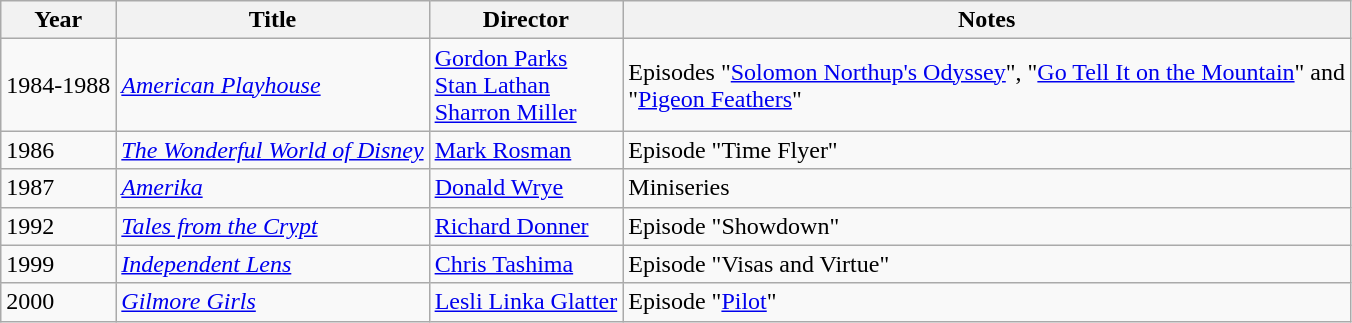<table class="wikitable">
<tr>
<th>Year</th>
<th>Title</th>
<th>Director</th>
<th>Notes</th>
</tr>
<tr>
<td>1984-1988</td>
<td><em><a href='#'>American Playhouse</a></em></td>
<td><a href='#'>Gordon Parks</a><br><a href='#'>Stan Lathan</a><br><a href='#'>Sharron Miller</a></td>
<td>Episodes "<a href='#'>Solomon Northup's Odyssey</a>", "<a href='#'>Go Tell It on the Mountain</a>" and<br>"<a href='#'>Pigeon Feathers</a>"</td>
</tr>
<tr>
<td>1986</td>
<td><em><a href='#'>The Wonderful World of Disney</a></em></td>
<td><a href='#'>Mark Rosman</a></td>
<td>Episode "Time Flyer"</td>
</tr>
<tr>
<td>1987</td>
<td><em><a href='#'>Amerika</a></em></td>
<td><a href='#'>Donald Wrye</a></td>
<td>Miniseries</td>
</tr>
<tr>
<td>1992</td>
<td><em><a href='#'>Tales from the Crypt</a></em></td>
<td><a href='#'>Richard Donner</a></td>
<td>Episode "Showdown"</td>
</tr>
<tr>
<td>1999</td>
<td><em><a href='#'>Independent Lens</a></em></td>
<td><a href='#'>Chris Tashima</a></td>
<td>Episode "Visas and Virtue"</td>
</tr>
<tr>
<td>2000</td>
<td><em><a href='#'>Gilmore Girls</a></em></td>
<td><a href='#'>Lesli Linka Glatter</a></td>
<td>Episode "<a href='#'>Pilot</a>"</td>
</tr>
</table>
